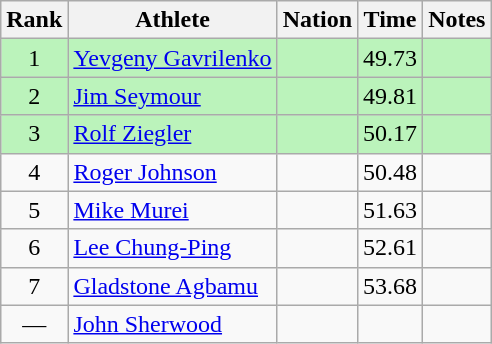<table class="wikitable sortable" style="text-align:center">
<tr>
<th>Rank</th>
<th>Athlete</th>
<th>Nation</th>
<th>Time</th>
<th>Notes</th>
</tr>
<tr bgcolor=bbf3bb>
<td>1</td>
<td align=left><a href='#'>Yevgeny Gavrilenko</a></td>
<td align=left></td>
<td>49.73</td>
<td></td>
</tr>
<tr bgcolor=bbf3bb>
<td>2</td>
<td align=left><a href='#'>Jim Seymour</a></td>
<td align=left></td>
<td>49.81</td>
<td></td>
</tr>
<tr bgcolor=bbf3bb>
<td>3</td>
<td align=left><a href='#'>Rolf Ziegler</a></td>
<td align=left></td>
<td>50.17</td>
<td></td>
</tr>
<tr>
<td>4</td>
<td align=left><a href='#'>Roger Johnson</a></td>
<td align=left></td>
<td>50.48</td>
<td></td>
</tr>
<tr>
<td>5</td>
<td align=left><a href='#'>Mike Murei</a></td>
<td align=left></td>
<td>51.63</td>
<td></td>
</tr>
<tr>
<td>6</td>
<td align=left><a href='#'>Lee Chung-Ping</a></td>
<td align=left></td>
<td>52.61</td>
<td></td>
</tr>
<tr>
<td>7</td>
<td align=left><a href='#'>Gladstone Agbamu</a></td>
<td align=left></td>
<td>53.68</td>
<td></td>
</tr>
<tr>
<td data-sort-value=8>—</td>
<td align=left><a href='#'>John Sherwood</a></td>
<td align=left></td>
<td data-sort-value=99.9></td>
<td></td>
</tr>
</table>
